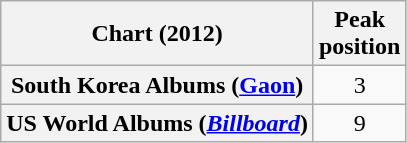<table class="wikitable plainrowheaders">
<tr>
<th>Chart (2012)</th>
<th>Peak<br>position</th>
</tr>
<tr>
<th scope="row">South Korea Albums (<a href='#'>Gaon</a>)</th>
<td align="center">3</td>
</tr>
<tr>
<th scope="row">US World Albums (<em><a href='#'>Billboard</a></em>)</th>
<td align="center">9</td>
</tr>
</table>
